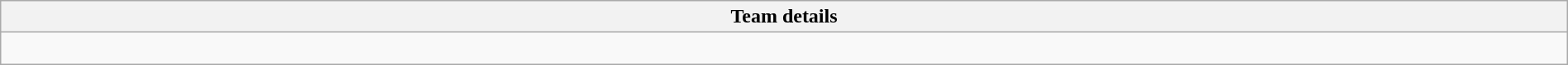<table class="wikitable collapsible collapsed" style="width:100%">
<tr>
<th>Team details</th>
</tr>
<tr>
<td><br></td>
</tr>
</table>
